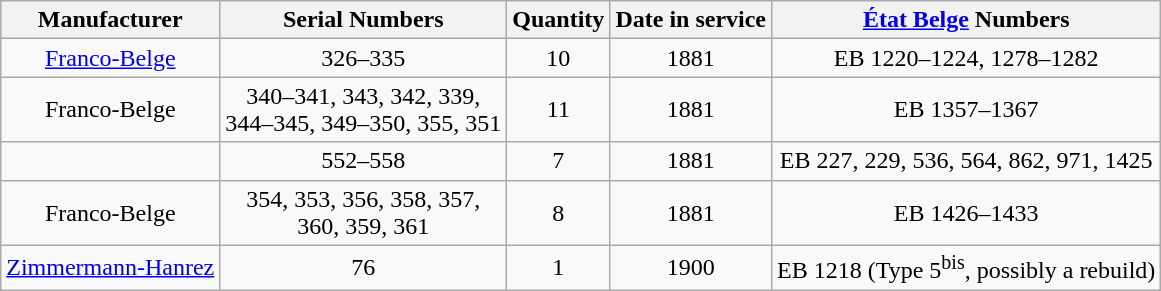<table class="wikitable" style=text-align:center>
<tr>
<th>Manufacturer</th>
<th>Serial Numbers</th>
<th>Quantity</th>
<th>Date in service</th>
<th><a href='#'>État Belge</a> Numbers</th>
</tr>
<tr>
<td><a href='#'>Franco-Belge</a></td>
<td>326–335</td>
<td>10</td>
<td>1881</td>
<td>EB 1220–1224, 1278–1282</td>
</tr>
<tr>
<td>Franco-Belge</td>
<td>340–341, 343, 342, 339,<br>344–345, 349–350, 355, 351</td>
<td>11</td>
<td>1881</td>
<td>EB 1357–1367</td>
</tr>
<tr>
<td></td>
<td>552–558</td>
<td>7</td>
<td>1881</td>
<td>EB 227, 229, 536, 564, 862, 971, 1425</td>
</tr>
<tr>
<td>Franco-Belge</td>
<td>354, 353, 356, 358, 357,<br>360, 359, 361</td>
<td>8</td>
<td>1881</td>
<td>EB 1426–1433</td>
</tr>
<tr>
<td><a href='#'>Zimmermann-Hanrez</a></td>
<td>76</td>
<td>1</td>
<td>1900</td>
<td>EB 1218 (Type 5<sup>bis</sup>, possibly a rebuild)</td>
</tr>
</table>
